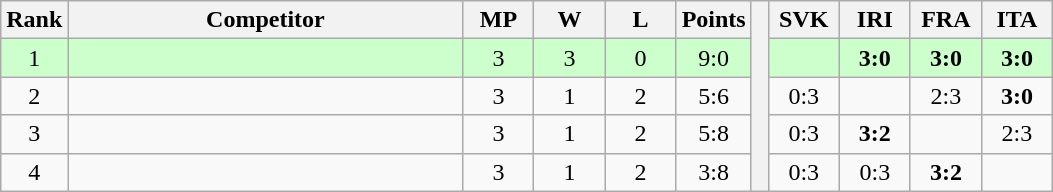<table class="wikitable" style="text-align:center">
<tr>
<th>Rank</th>
<th style="width:16em">Competitor</th>
<th style="width:2.5em">MP</th>
<th style="width:2.5em">W</th>
<th style="width:2.5em">L</th>
<th>Points</th>
<th rowspan="5"> </th>
<th style="width:2.5em">SVK</th>
<th style="width:2.5em">IRI</th>
<th style="width:2.5em">FRA</th>
<th style="width:2.5em">ITA</th>
</tr>
<tr style="background:#cfc;">
<td>1</td>
<td style="text-align:left"></td>
<td>3</td>
<td>3</td>
<td>0</td>
<td>9:0</td>
<td></td>
<td><strong>3:0</strong></td>
<td><strong>3:0</strong></td>
<td><strong>3:0</strong></td>
</tr>
<tr>
<td>2</td>
<td style="text-align:left"></td>
<td>3</td>
<td>1</td>
<td>2</td>
<td>5:6</td>
<td>0:3</td>
<td></td>
<td>2:3</td>
<td><strong>3:0</strong></td>
</tr>
<tr>
<td>3</td>
<td style="text-align:left"></td>
<td>3</td>
<td>1</td>
<td>2</td>
<td>5:8</td>
<td>0:3</td>
<td><strong>3:2</strong></td>
<td></td>
<td>2:3</td>
</tr>
<tr>
<td>4</td>
<td style="text-align:left"></td>
<td>3</td>
<td>1</td>
<td>2</td>
<td>3:8</td>
<td>0:3</td>
<td>0:3</td>
<td><strong>3:2</strong></td>
<td></td>
</tr>
</table>
